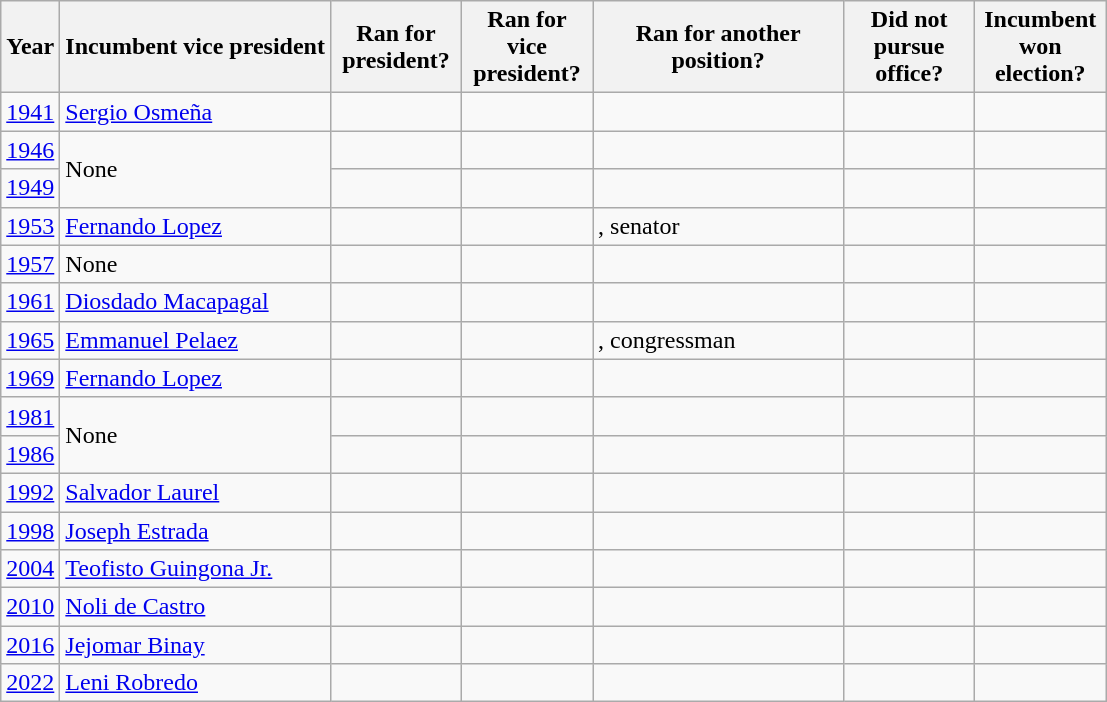<table class="wikitable">
<tr>
<th>Year</th>
<th>Incumbent vice president</th>
<th width="80px">Ran for president?</th>
<th width="80px">Ran for vice president?</th>
<th width="160px">Ran for another position?</th>
<th width="80px">Did not pursue office?</th>
<th width="80px">Incumbent won election?</th>
</tr>
<tr>
<td><a href='#'>1941</a></td>
<td><a href='#'>Sergio Osmeña</a></td>
<td></td>
<td></td>
<td></td>
<td></td>
<td></td>
</tr>
<tr>
<td><a href='#'>1946</a></td>
<td rowspan="2">None</td>
<td></td>
<td></td>
<td></td>
<td></td>
<td></td>
</tr>
<tr>
<td><a href='#'>1949</a></td>
<td></td>
<td></td>
<td></td>
<td></td>
<td></td>
</tr>
<tr>
<td><a href='#'>1953</a></td>
<td><a href='#'>Fernando Lopez</a></td>
<td></td>
<td></td>
<td>, senator</td>
<td></td>
<td></td>
</tr>
<tr>
<td><a href='#'>1957</a></td>
<td>None</td>
<td></td>
<td></td>
<td></td>
<td></td>
<td></td>
</tr>
<tr>
<td><a href='#'>1961</a></td>
<td><a href='#'>Diosdado Macapagal</a></td>
<td></td>
<td></td>
<td></td>
<td></td>
<td></td>
</tr>
<tr>
<td><a href='#'>1965</a></td>
<td><a href='#'>Emmanuel Pelaez</a></td>
<td></td>
<td></td>
<td>, congressman</td>
<td></td>
<td></td>
</tr>
<tr>
<td><a href='#'>1969</a></td>
<td><a href='#'>Fernando Lopez</a></td>
<td></td>
<td></td>
<td></td>
<td></td>
<td></td>
</tr>
<tr>
<td><a href='#'>1981</a></td>
<td rowspan="2">None</td>
<td></td>
<td></td>
<td></td>
<td></td>
<td></td>
</tr>
<tr>
<td><a href='#'>1986</a></td>
<td></td>
<td></td>
<td></td>
<td></td>
<td></td>
</tr>
<tr>
<td><a href='#'>1992</a></td>
<td><a href='#'>Salvador Laurel</a></td>
<td></td>
<td></td>
<td></td>
<td></td>
<td></td>
</tr>
<tr>
<td><a href='#'>1998</a></td>
<td><a href='#'>Joseph Estrada</a></td>
<td></td>
<td></td>
<td></td>
<td></td>
<td></td>
</tr>
<tr>
<td><a href='#'>2004</a></td>
<td><a href='#'>Teofisto Guingona Jr.</a></td>
<td></td>
<td></td>
<td></td>
<td></td>
<td></td>
</tr>
<tr>
<td><a href='#'>2010</a></td>
<td><a href='#'>Noli de Castro</a></td>
<td></td>
<td></td>
<td></td>
<td></td>
<td></td>
</tr>
<tr>
<td><a href='#'>2016</a></td>
<td><a href='#'>Jejomar Binay</a></td>
<td></td>
<td></td>
<td></td>
<td></td>
<td></td>
</tr>
<tr>
<td><a href='#'>2022</a></td>
<td><a href='#'>Leni Robredo</a></td>
<td></td>
<td></td>
<td></td>
<td></td>
<td></td>
</tr>
</table>
